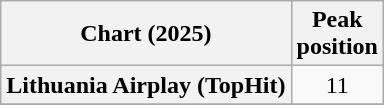<table class="wikitable plainrowheaders" style="text-align:center">
<tr>
<th scope="col">Chart (2025)</th>
<th scope="col">Peak<br>position</th>
</tr>
<tr>
<th scope="row">Lithuania Airplay (TopHit)</th>
<td>11</td>
</tr>
<tr>
</tr>
</table>
